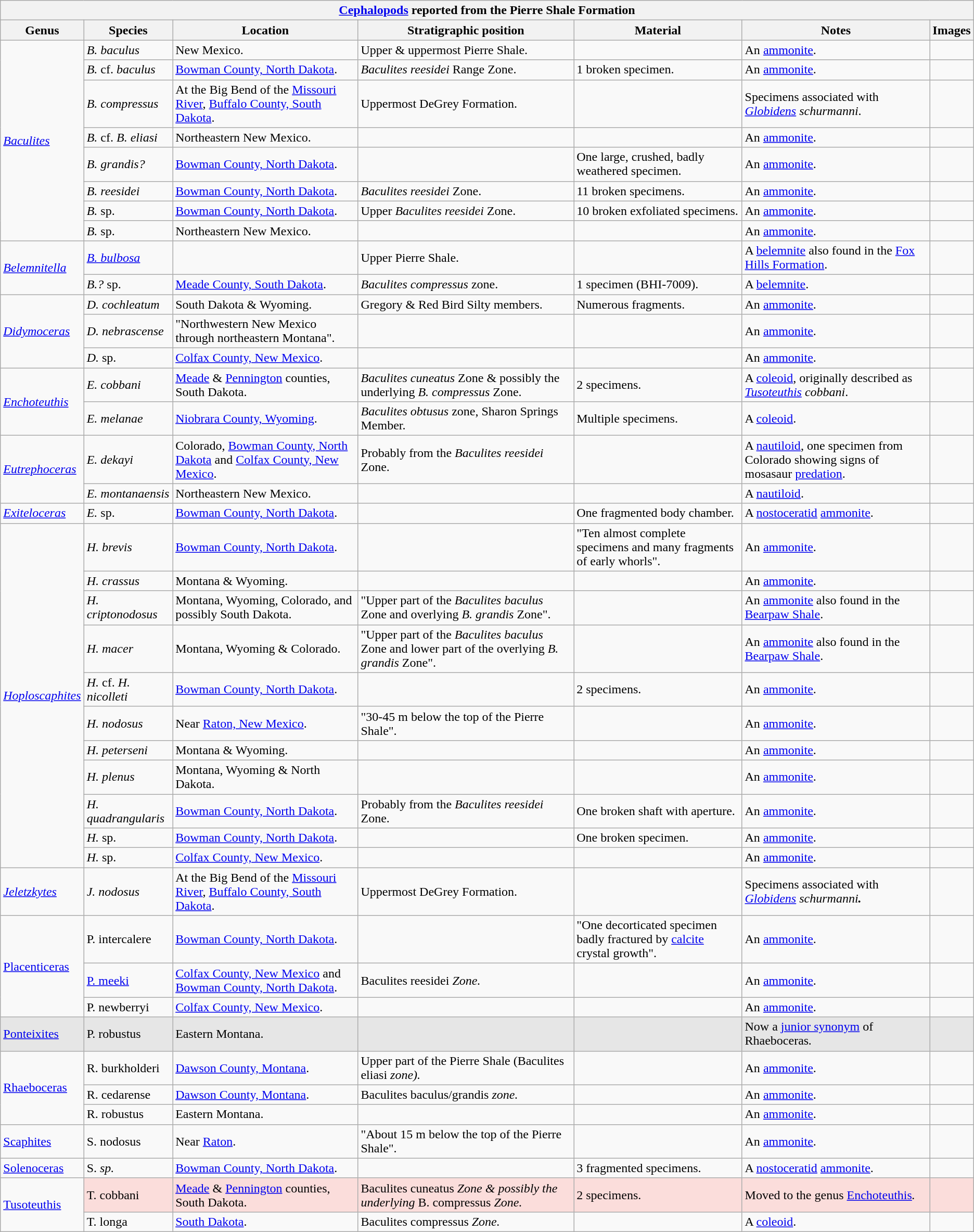<table class="wikitable" align="center">
<tr>
<th colspan="7" align="center"><strong><a href='#'>Cephalopods</a> reported from the Pierre Shale Formation</strong></th>
</tr>
<tr>
<th>Genus</th>
<th>Species</th>
<th>Location</th>
<th><strong>Stratigraphic position</strong></th>
<th><strong>Material</strong></th>
<th>Notes</th>
<th>Images</th>
</tr>
<tr>
<td rowspan="8"><em><a href='#'>Baculites</a></em></td>
<td><em>B. baculus</em></td>
<td>New Mexico.</td>
<td>Upper & uppermost Pierre Shale.</td>
<td></td>
<td>An <a href='#'>ammonite</a>.</td>
<td></td>
</tr>
<tr>
<td><em>B.</em> cf. <em>baculus</em></td>
<td><a href='#'>Bowman County, North Dakota</a>.</td>
<td><em>Baculites reesidei</em> Range Zone.</td>
<td>1 broken specimen.</td>
<td>An <a href='#'>ammonite</a>.</td>
<td></td>
</tr>
<tr>
<td><em>B. compressus</em></td>
<td>At the Big Bend of the <a href='#'>Missouri River</a>, <a href='#'>Buffalo County, South Dakota</a>.</td>
<td>Uppermost DeGrey Formation.</td>
<td></td>
<td>Specimens associated with <em><a href='#'>Globidens</a> schurmanni</em>.</td>
<td></td>
</tr>
<tr>
<td><em>B.</em> cf. <em>B. eliasi</em></td>
<td>Northeastern New Mexico.</td>
<td></td>
<td></td>
<td>An <a href='#'>ammonite</a>.</td>
<td></td>
</tr>
<tr>
<td><em>B. grandis?</em></td>
<td><a href='#'>Bowman County, North Dakota</a>.</td>
<td></td>
<td>One large, crushed, badly weathered specimen.</td>
<td>An <a href='#'>ammonite</a>.</td>
<td></td>
</tr>
<tr>
<td><em>B. reesidei</em></td>
<td><a href='#'>Bowman County, North Dakota</a>.</td>
<td><em>Baculites reesidei</em> Zone.</td>
<td>11 broken specimens.</td>
<td>An <a href='#'>ammonite</a>.</td>
<td></td>
</tr>
<tr>
<td><em>B.</em> sp.</td>
<td><a href='#'>Bowman County, North Dakota</a>.</td>
<td>Upper <em>Baculites reesidei</em> Zone.</td>
<td>10 broken exfoliated specimens.</td>
<td>An <a href='#'>ammonite</a>.</td>
<td></td>
</tr>
<tr>
<td><em>B.</em> sp.</td>
<td>Northeastern New Mexico.</td>
<td></td>
<td></td>
<td>An <a href='#'>ammonite</a>.</td>
<td></td>
</tr>
<tr>
<td rowspan="2"><em><a href='#'>Belemnitella</a></em></td>
<td><em><a href='#'>B. bulbosa</a></em></td>
<td></td>
<td>Upper Pierre Shale.</td>
<td></td>
<td>A <a href='#'>belemnite</a> also found in the <a href='#'>Fox Hills Formation</a>.</td>
<td></td>
</tr>
<tr>
<td><em>B.?</em> sp.</td>
<td><a href='#'>Meade County, South Dakota</a>.</td>
<td><em>Baculites compressus</em> zone.</td>
<td>1 specimen (BHI-7009).</td>
<td>A <a href='#'>belemnite</a>.</td>
<td></td>
</tr>
<tr>
<td rowspan="3"><em><a href='#'>Didymoceras</a></em></td>
<td><em>D. cochleatum</em></td>
<td>South Dakota & Wyoming.</td>
<td>Gregory & Red Bird Silty members.</td>
<td>Numerous fragments.</td>
<td>An <a href='#'>ammonite</a>.</td>
<td></td>
</tr>
<tr>
<td><em>D. nebrascense</em></td>
<td>"Northwestern New Mexico through northeastern Montana".</td>
<td></td>
<td></td>
<td>An <a href='#'>ammonite</a>.</td>
<td></td>
</tr>
<tr>
<td><em>D.</em> sp.</td>
<td><a href='#'>Colfax County, New Mexico</a>.</td>
<td></td>
<td></td>
<td>An <a href='#'>ammonite</a>.</td>
<td></td>
</tr>
<tr>
<td rowspan=2><em><a href='#'>Enchoteuthis</a></em></td>
<td><em>E. cobbani</em></td>
<td><a href='#'>Meade</a> & <a href='#'>Pennington</a> counties, South Dakota.</td>
<td><em>Baculites cuneatus</em> Zone & possibly the underlying <em>B. compressus</em> Zone.</td>
<td>2 specimens.</td>
<td>A <a href='#'>coleoid</a>, originally described as <em><a href='#'>Tusoteuthis</a> cobbani</em>.</td>
<td></td>
</tr>
<tr>
<td><em>E. melanae</em></td>
<td><a href='#'>Niobrara County, Wyoming</a>.</td>
<td><em>Baculites obtusus</em> zone, Sharon Springs Member.</td>
<td>Multiple specimens.</td>
<td>A <a href='#'>coleoid</a>.</td>
<td></td>
</tr>
<tr>
<td rowspan="2"><em><a href='#'>Eutrephoceras</a></em></td>
<td><em>E. dekayi</em></td>
<td>Colorado, <a href='#'>Bowman County, North Dakota</a> and <a href='#'>Colfax County, New Mexico</a>.</td>
<td>Probably from the <em>Baculites reesidei</em> Zone.</td>
<td></td>
<td>A <a href='#'>nautiloid</a>, one specimen from Colorado showing signs of mosasaur <a href='#'>predation</a>.</td>
<td></td>
</tr>
<tr>
<td><em>E. montanaensis</em></td>
<td>Northeastern New Mexico.</td>
<td></td>
<td></td>
<td>A <a href='#'>nautiloid</a>.</td>
<td></td>
</tr>
<tr>
<td><em><a href='#'>Exiteloceras</a></em></td>
<td><em>E.</em> sp.</td>
<td><a href='#'>Bowman County, North Dakota</a>.</td>
<td></td>
<td>One fragmented body chamber.</td>
<td>A <a href='#'>nostoceratid</a> <a href='#'>ammonite</a>.</td>
<td></td>
</tr>
<tr>
<td rowspan="11"><em><a href='#'>Hoploscaphites</a></em></td>
<td><em>H. brevis</em></td>
<td><a href='#'>Bowman County, North Dakota</a>.</td>
<td></td>
<td>"Ten almost complete specimens and many fragments of early whorls".</td>
<td>An <a href='#'>ammonite</a>.</td>
<td></td>
</tr>
<tr>
<td><em>H. crassus</em></td>
<td>Montana & Wyoming.</td>
<td></td>
<td></td>
<td>An <a href='#'>ammonite</a>.</td>
<td></td>
</tr>
<tr>
<td><em>H. criptonodosus</em></td>
<td>Montana, Wyoming, Colorado, and possibly South Dakota.</td>
<td>"Upper part of the <em>Baculites baculus</em> Zone and overlying <em>B. grandis</em> Zone".</td>
<td></td>
<td>An <a href='#'>ammonite</a> also found in the <a href='#'>Bearpaw Shale</a>.</td>
<td></td>
</tr>
<tr>
<td><em>H. macer</em></td>
<td>Montana, Wyoming & Colorado.</td>
<td>"Upper part of the <em>Baculites baculus</em> Zone and lower part of the overlying <em>B. grandis</em> Zone".</td>
<td></td>
<td>An <a href='#'>ammonite</a> also found in the <a href='#'>Bearpaw Shale</a>.</td>
<td></td>
</tr>
<tr>
<td><em>H.</em> cf. <em>H. nicolleti</em></td>
<td><a href='#'>Bowman County, North Dakota</a>.</td>
<td></td>
<td>2 specimens.</td>
<td>An <a href='#'>ammonite</a>.</td>
<td></td>
</tr>
<tr>
<td><em>H. nodosus</em></td>
<td>Near <a href='#'>Raton, New Mexico</a>.</td>
<td>"30-45 m below the top of the Pierre Shale".</td>
<td></td>
<td>An <a href='#'>ammonite</a>.</td>
<td></td>
</tr>
<tr>
<td><em>H. peterseni</em></td>
<td>Montana & Wyoming.</td>
<td></td>
<td></td>
<td>An <a href='#'>ammonite</a>.</td>
<td></td>
</tr>
<tr>
<td><em>H. plenus</em></td>
<td>Montana, Wyoming & North Dakota.</td>
<td></td>
<td></td>
<td>An <a href='#'>ammonite</a>.</td>
<td></td>
</tr>
<tr>
<td><em>H. quadrangularis</em></td>
<td><a href='#'>Bowman County, North Dakota</a>.</td>
<td>Probably from the <em>Baculites reesidei</em> Zone.</td>
<td>One broken shaft with aperture.</td>
<td>An <a href='#'>ammonite</a>.</td>
<td></td>
</tr>
<tr>
<td><em>H.</em> sp.</td>
<td><a href='#'>Bowman County, North Dakota</a>.</td>
<td></td>
<td>One broken specimen.</td>
<td>An <a href='#'>ammonite</a>.</td>
<td></td>
</tr>
<tr>
<td><em>H.</em> sp.</td>
<td><a href='#'>Colfax County, New Mexico</a>.</td>
<td></td>
<td></td>
<td>An <a href='#'>ammonite</a>.</td>
<td></td>
</tr>
<tr>
<td><em><a href='#'>Jeletzkytes</a></em></td>
<td><em>J. nodosus</em></td>
<td>At the Big Bend of the <a href='#'>Missouri River</a>, <a href='#'>Buffalo County, South Dakota</a>.</td>
<td>Uppermost DeGrey Formation.</td>
<td></td>
<td>Specimens associated with <em><a href='#'>Globidens</a> schurmanni<strong>.<strong><em></td>
<td></td>
</tr>
<tr>
<td rowspan="3"></em><a href='#'>Placenticeras</a><em></td>
<td></em>P. intercalere<em></td>
<td><a href='#'>Bowman County, North Dakota</a>.</td>
<td></td>
<td>"One decorticated specimen badly fractured by <a href='#'>calcite</a> crystal growth".</td>
<td>An <a href='#'>ammonite</a>.</td>
<td></td>
</tr>
<tr>
<td></em><a href='#'>P. meeki</a><em></td>
<td><a href='#'>Colfax County, New Mexico</a> and <a href='#'>Bowman County, North Dakota</a>.</td>
<td></em>Baculites reesidei<em> Zone.</td>
<td></td>
<td>An <a href='#'>ammonite</a>.</td>
<td></td>
</tr>
<tr>
<td></em>P. newberryi<em></td>
<td><a href='#'>Colfax County, New Mexico</a>.</td>
<td></td>
<td></td>
<td>An <a href='#'>ammonite</a>.</td>
<td></td>
</tr>
<tr>
<td style="background:#E6E6E6;"></em><a href='#'>Ponteixites</a><em></td>
<td style="background:#E6E6E6;"></em>P. robustus<em></td>
<td style="background:#E6E6E6;">Eastern Montana.</td>
<td style="background:#E6E6E6;"></td>
<td style="background:#E6E6E6;"></td>
<td style="background:#E6E6E6;">Now a <a href='#'>junior synonym</a> of </em>Rhaeboceras<em>.</td>
<td style="background:#E6E6E6;"></td>
</tr>
<tr>
<td rowspan=3></em><a href='#'>Rhaeboceras</a><em></td>
<td></em>R. burkholderi<em></td>
<td><a href='#'>Dawson County, Montana</a>.</td>
<td>Upper part of the Pierre Shale (</em>Baculites eliasi<em> zone).</td>
<td></td>
<td>An <a href='#'>ammonite</a>.</td>
<td></td>
</tr>
<tr>
<td></em>R. cedarense<em></td>
<td><a href='#'>Dawson County, Montana</a>.</td>
<td></em>Baculites baculus/grandis<em> zone.</td>
<td></td>
<td>An <a href='#'>ammonite</a>.</td>
<td></td>
</tr>
<tr>
<td></em>R. robustus<em></td>
<td>Eastern Montana.</td>
<td></td>
<td></td>
<td>An <a href='#'>ammonite</a>.</td>
<td></td>
</tr>
<tr>
<td></em><a href='#'>Scaphites</a><em></td>
<td></em>S. nodosus<em></td>
<td>Near <a href='#'>Raton</a>.</td>
<td>"About 15 m below the top of the Pierre Shale".</td>
<td></td>
<td>An <a href='#'>ammonite</a>.</td>
<td></td>
</tr>
<tr>
<td></em><a href='#'>Solenoceras</a><em></td>
<td></em>S.<em> sp.</td>
<td><a href='#'>Bowman County, North Dakota</a>.</td>
<td></td>
<td>3 fragmented specimens.</td>
<td>A <a href='#'>nostoceratid</a> <a href='#'>ammonite</a>.</td>
<td></td>
</tr>
<tr>
<td rowspan="2"></em><a href='#'>Tusoteuthis</a><em></td>
<td style="background:#fbdddb;"></em>T. cobbani<em></td>
<td style="background:#fbdddb;"><a href='#'>Meade</a> & <a href='#'>Pennington</a> counties, South Dakota.</td>
<td style="background:#fbdddb;"></em>Baculites cuneatus<em> Zone & possibly the underlying </em>B. compressus<em> Zone.</td>
<td style="background:#fbdddb;">2 specimens.</td>
<td style="background:#fbdddb;">Moved to the genus </em><a href='#'>Enchoteuthis</a><em>.</td>
<td style="background:#fbdddb;"></td>
</tr>
<tr>
<td></em>T. longa<em></td>
<td><a href='#'>South Dakota</a>.</td>
<td></em>Baculites compressus<em> Zone.</td>
<td></td>
<td>A <a href='#'>coleoid</a>.</td>
<td></td>
</tr>
</table>
